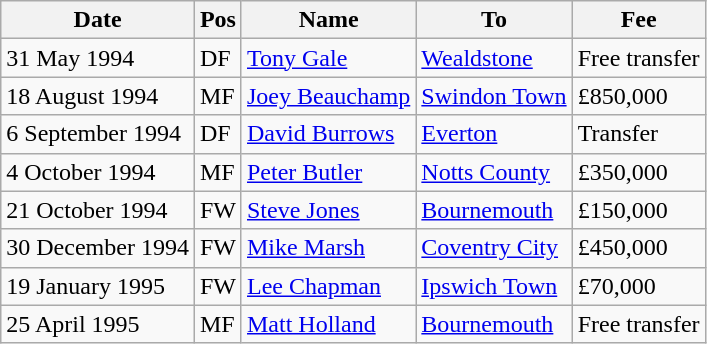<table class="wikitable">
<tr>
<th>Date</th>
<th>Pos</th>
<th>Name</th>
<th>To</th>
<th>Fee</th>
</tr>
<tr>
<td>31 May 1994</td>
<td>DF</td>
<td><a href='#'>Tony Gale</a></td>
<td><a href='#'>Wealdstone</a></td>
<td>Free transfer</td>
</tr>
<tr>
<td>18 August 1994</td>
<td>MF</td>
<td><a href='#'>Joey Beauchamp</a></td>
<td><a href='#'>Swindon Town</a></td>
<td>£850,000</td>
</tr>
<tr>
<td>6 September 1994</td>
<td>DF</td>
<td><a href='#'>David Burrows</a></td>
<td><a href='#'>Everton</a></td>
<td>Transfer</td>
</tr>
<tr>
<td>4 October 1994</td>
<td>MF</td>
<td><a href='#'>Peter Butler</a></td>
<td><a href='#'>Notts County</a></td>
<td>£350,000</td>
</tr>
<tr>
<td>21 October 1994</td>
<td>FW</td>
<td><a href='#'>Steve Jones</a></td>
<td><a href='#'>Bournemouth</a></td>
<td>£150,000</td>
</tr>
<tr>
<td>30 December 1994</td>
<td>FW</td>
<td><a href='#'>Mike Marsh</a></td>
<td><a href='#'>Coventry City</a></td>
<td>£450,000</td>
</tr>
<tr>
<td>19 January 1995</td>
<td>FW</td>
<td><a href='#'>Lee Chapman</a></td>
<td><a href='#'>Ipswich Town</a></td>
<td>£70,000</td>
</tr>
<tr>
<td>25 April 1995</td>
<td>MF</td>
<td><a href='#'>Matt Holland</a></td>
<td><a href='#'>Bournemouth</a></td>
<td>Free transfer</td>
</tr>
</table>
